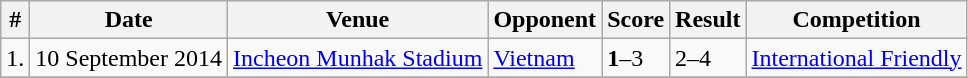<table class="wikitable">
<tr>
<th>#</th>
<th>Date</th>
<th>Venue</th>
<th>Opponent</th>
<th>Score</th>
<th>Result</th>
<th>Competition</th>
</tr>
<tr>
<td>1.</td>
<td>10 September 2014</td>
<td><a href='#'>Incheon Munhak Stadium</a></td>
<td> <a href='#'>Vietnam</a></td>
<td><strong>1</strong>–3</td>
<td>2–4</td>
<td><a href='#'>International Friendly</a></td>
</tr>
<tr>
</tr>
</table>
